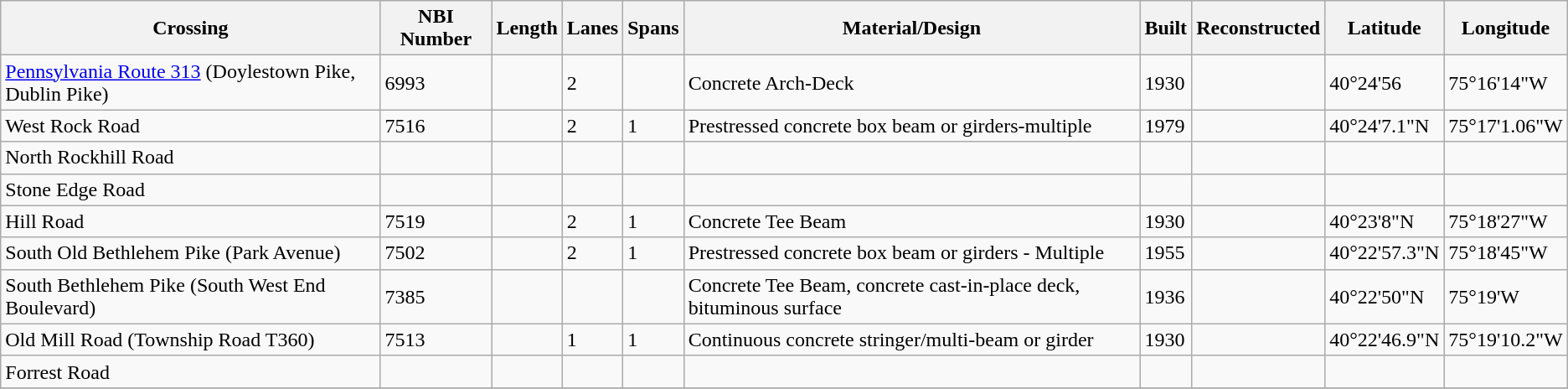<table class="wikitable">
<tr>
<th>Crossing</th>
<th>NBI Number</th>
<th>Length</th>
<th>Lanes</th>
<th>Spans</th>
<th>Material/Design</th>
<th>Built</th>
<th>Reconstructed</th>
<th>Latitude</th>
<th>Longitude</th>
</tr>
<tr>
<td><a href='#'>Pennsylvania Route 313</a> (Doylestown Pike, Dublin Pike)</td>
<td>6993</td>
<td></td>
<td>2</td>
<td></td>
<td>Concrete Arch-Deck</td>
<td>1930</td>
<td></td>
<td>40°24'56</td>
<td>75°16'14"W</td>
</tr>
<tr>
<td>West Rock Road</td>
<td>7516</td>
<td></td>
<td>2</td>
<td>1</td>
<td>Prestressed concrete box beam or girders-multiple</td>
<td>1979</td>
<td></td>
<td>40°24'7.1"N</td>
<td>75°17'1.06"W</td>
</tr>
<tr>
<td>North Rockhill Road</td>
<td></td>
<td></td>
<td></td>
<td></td>
<td></td>
<td></td>
<td></td>
<td></td>
<td></td>
</tr>
<tr>
<td>Stone Edge Road</td>
<td></td>
<td></td>
<td></td>
<td></td>
<td></td>
<td></td>
<td></td>
<td></td>
<td></td>
</tr>
<tr>
<td>Hill Road</td>
<td>7519</td>
<td></td>
<td>2</td>
<td>1</td>
<td>Concrete Tee Beam</td>
<td>1930</td>
<td></td>
<td>40°23'8"N</td>
<td>75°18'27"W</td>
</tr>
<tr>
<td>South Old Bethlehem Pike (Park Avenue)</td>
<td>7502</td>
<td></td>
<td>2</td>
<td>1</td>
<td>Prestressed concrete box beam or girders - Multiple</td>
<td>1955</td>
<td></td>
<td>40°22'57.3"N</td>
<td>75°18'45"W</td>
</tr>
<tr>
<td>South Bethlehem Pike (South West End Boulevard)</td>
<td>7385</td>
<td></td>
<td></td>
<td></td>
<td>Concrete Tee Beam, concrete cast-in-place deck, bituminous surface</td>
<td>1936</td>
<td></td>
<td>40°22'50"N</td>
<td>75°19'W</td>
</tr>
<tr>
<td>Old Mill Road (Township Road T360)</td>
<td>7513</td>
<td></td>
<td>1</td>
<td>1</td>
<td>Continuous concrete stringer/multi-beam or girder</td>
<td>1930</td>
<td></td>
<td>40°22'46.9"N</td>
<td>75°19'10.2"W</td>
</tr>
<tr>
<td>Forrest Road</td>
<td></td>
<td></td>
<td></td>
<td></td>
<td></td>
<td></td>
<td></td>
<td></td>
<td></td>
</tr>
<tr>
</tr>
</table>
